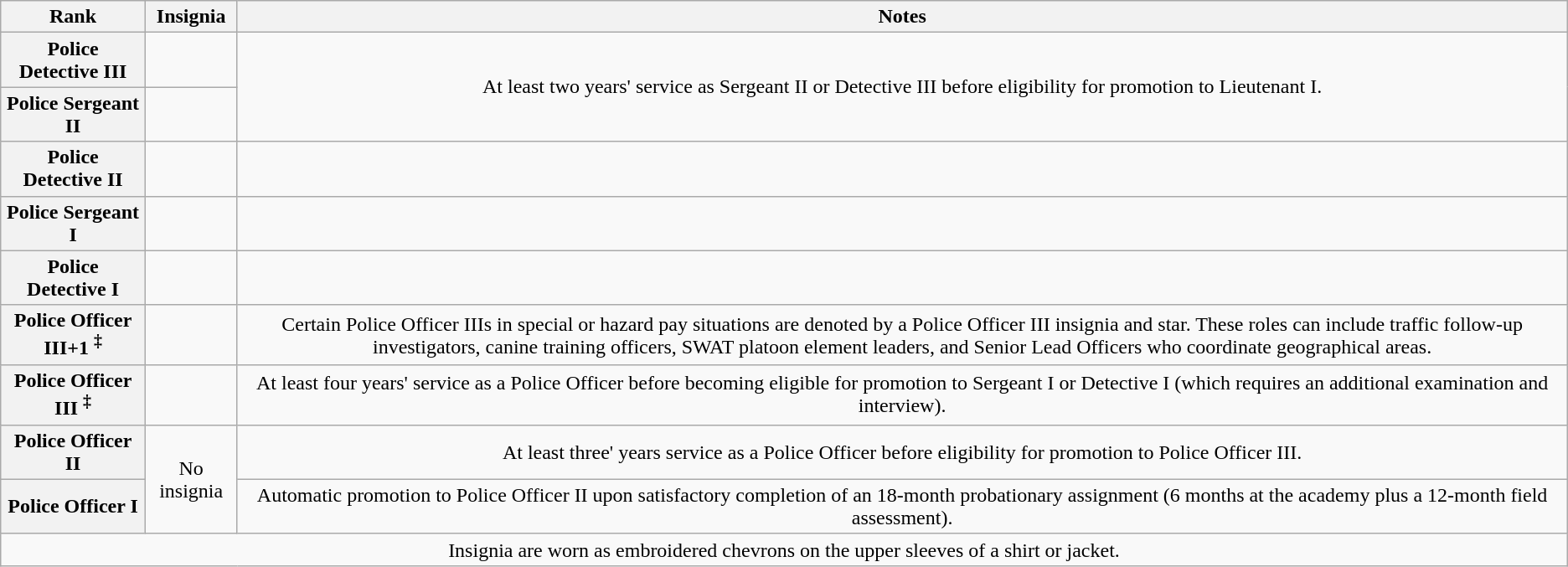<table class="wikitable" style="text-align:center;">
<tr>
<th scope="col">Rank</th>
<th scope="col">Insignia</th>
<th scope="col">Notes</th>
</tr>
<tr>
<th scope="row">Police Detective III</th>
<td></td>
<td rowspan="2">At least two years' service as Sergeant II or Detective III before eligibility for promotion to Lieutenant I.</td>
</tr>
<tr>
<th scope="row">Police Sergeant II</th>
<td></td>
</tr>
<tr>
<th scope="row">Police Detective II</th>
<td></td>
<td></td>
</tr>
<tr>
<th>Police Sergeant I</th>
<td></td>
<td></td>
</tr>
<tr>
<th scope="row">Police Detective I</th>
<td></td>
<td></td>
</tr>
<tr>
<th scope="row">Police Officer III+1 <sup>‡</sup></th>
<td></td>
<td>Certain Police Officer IIIs in special or hazard pay situations are denoted by a Police Officer III insignia and star. These roles can include traffic follow-up investigators, canine training officers, SWAT platoon element leaders, and Senior Lead Officers who coordinate geographical areas.</td>
</tr>
<tr>
<th scope="row">Police Officer III <sup>‡</sup></th>
<td></td>
<td>At least four years' service as a Police Officer before becoming eligible for promotion to Sergeant I or Detective I (which requires an additional examination and interview).</td>
</tr>
<tr>
<th scope="row">Police Officer II</th>
<td rowspan="2">No insignia</td>
<td>At least three' years service as a Police Officer before eligibility for promotion to Police Officer III.</td>
</tr>
<tr>
<th scope="row">Police Officer I</th>
<td>Automatic promotion to Police Officer II upon satisfactory completion of an 18-month probationary assignment (6 months at the academy plus a 12-month field assessment).</td>
</tr>
<tr>
<td colspan="3">Insignia are worn as embroidered chevrons on the upper sleeves of a shirt or jacket.</td>
</tr>
</table>
